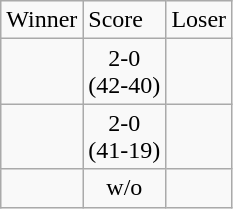<table class=wikitable>
<tr>
<td>Winner</td>
<td>Score</td>
<td>Loser</td>
</tr>
<tr>
<td></td>
<td align=center>2-0 <br> (42-40)</td>
<td></td>
</tr>
<tr>
<td></td>
<td align=center>2-0 <br> (41-19)</td>
<td></td>
</tr>
<tr>
<td></td>
<td align=center>w/o</td>
<td></td>
</tr>
</table>
